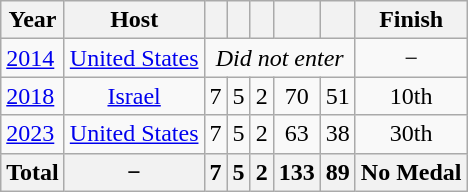<table class="wikitable" style="text-align: center;">
<tr>
<th>Year</th>
<th>Host</th>
<th></th>
<th></th>
<th></th>
<th></th>
<th></th>
<th>Finish</th>
</tr>
<tr>
<td align=left><a href='#'>2014</a></td>
<td><a href='#'>United States</a></td>
<td colspan=5><em>Did not enter</em></td>
<td>−</td>
</tr>
<tr>
<td align=left><a href='#'>2018</a></td>
<td><a href='#'>Israel</a></td>
<td>7</td>
<td>5</td>
<td>2</td>
<td>70</td>
<td>51</td>
<td>10th</td>
</tr>
<tr>
<td align=left><a href='#'>2023</a></td>
<td><a href='#'>United States</a></td>
<td>7</td>
<td>5</td>
<td>2</td>
<td>63</td>
<td>38</td>
<td>30th</td>
</tr>
<tr>
<th>Total</th>
<th>−</th>
<th>7</th>
<th>5</th>
<th>2</th>
<th>133</th>
<th>89</th>
<th>No Medal</th>
</tr>
</table>
